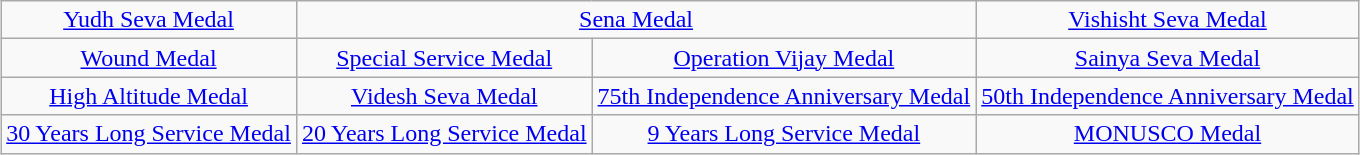<table class="wikitable" style="margin:1em auto; text-align:center;">
<tr>
<td><a href='#'>Yudh Seva Medal</a></td>
<td colspan = 2><a href='#'>Sena Medal</a></td>
<td><a href='#'>Vishisht Seva Medal</a></td>
</tr>
<tr>
<td><a href='#'>Wound Medal</a></td>
<td><a href='#'>Special Service Medal</a></td>
<td><a href='#'>Operation Vijay Medal</a></td>
<td><a href='#'>Sainya Seva Medal</a></td>
</tr>
<tr>
<td><a href='#'>High Altitude Medal</a></td>
<td><a href='#'>Videsh Seva Medal</a></td>
<td><a href='#'>75th Independence Anniversary Medal</a></td>
<td><a href='#'>50th Independence Anniversary Medal</a></td>
</tr>
<tr>
<td><a href='#'>30 Years Long Service Medal</a></td>
<td><a href='#'>20 Years Long Service Medal</a></td>
<td><a href='#'>9 Years Long Service Medal</a></td>
<td><a href='#'>MONUSCO Medal</a></td>
</tr>
</table>
